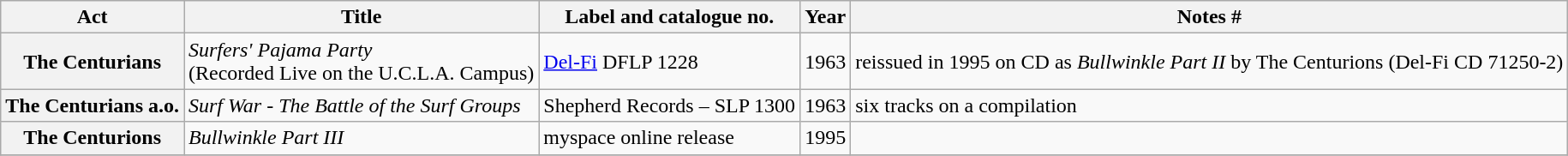<table class="wikitable plainrowheaders sortable">
<tr>
<th scope="col">Act</th>
<th scope="col">Title</th>
<th scope="col">Label and catalogue no.</th>
<th scope="col">Year</th>
<th scope="col" class="unsortable">Notes #</th>
</tr>
<tr>
<th scope="row">The Centurians</th>
<td><em>Surfers' Pajama Party</em><br>(Recorded Live on the U.C.L.A. Campus)</td>
<td><a href='#'>Del-Fi</a> DFLP 1228</td>
<td>1963</td>
<td> reissued in 1995 on CD as <em>Bullwinkle Part II</em> by The Centurions (Del-Fi CD 71250-2)</td>
</tr>
<tr>
<th scope="row">The Centurians a.o.</th>
<td><em>Surf War - The Battle of the Surf Groups</em></td>
<td>Shepherd Records – SLP 1300</td>
<td>1963</td>
<td>six tracks on a compilation</td>
</tr>
<tr>
<th scope="row">The Centurions</th>
<td><em>Bullwinkle Part III</em></td>
<td>myspace online release</td>
<td>1995</td>
<td></td>
</tr>
<tr>
</tr>
</table>
